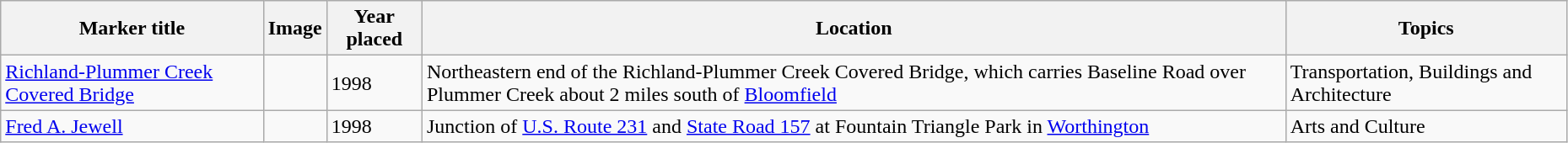<table class="wikitable sortable" style="width:98%">
<tr>
<th>Marker title</th>
<th class="unsortable">Image</th>
<th>Year placed</th>
<th>Location</th>
<th>Topics</th>
</tr>
<tr>
<td><a href='#'>Richland-Plummer Creek Covered Bridge</a></td>
<td></td>
<td>1998</td>
<td>Northeastern end of the Richland-Plummer Creek Covered Bridge, which carries Baseline Road over Plummer Creek about 2 miles south of <a href='#'>Bloomfield</a><br><small></small></td>
<td>Transportation, Buildings and Architecture</td>
</tr>
<tr ->
<td><a href='#'>Fred A. Jewell</a></td>
<td></td>
<td>1998</td>
<td>Junction of <a href='#'>U.S. Route 231</a> and <a href='#'>State Road 157</a> at Fountain Triangle Park in <a href='#'>Worthington</a><br><small></small></td>
<td>Arts and Culture</td>
</tr>
</table>
